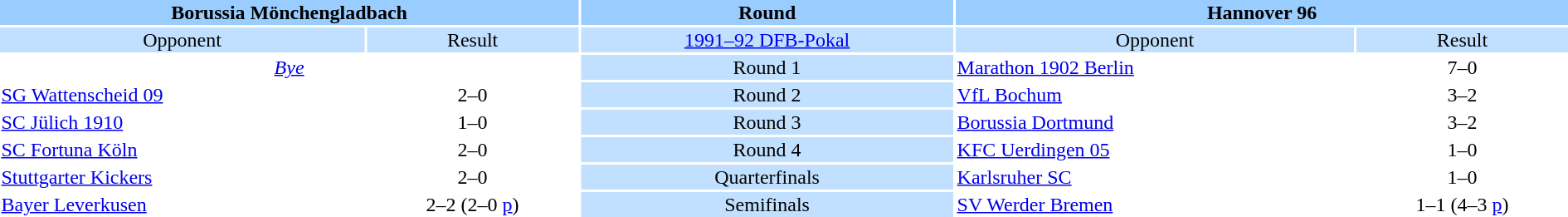<table style="width:100%; text-align:center;">
<tr style="vertical-align:top; background:#9cf;">
<th colspan=2 style="width:1*">Borussia Mönchengladbach</th>
<th><strong>Round</strong></th>
<th colspan=2 style="width:1*">Hannover 96</th>
</tr>
<tr style="vertical-align:top; background:#c1e0ff;">
<td>Opponent</td>
<td>Result</td>
<td><a href='#'>1991–92 DFB-Pokal</a></td>
<td>Opponent</td>
<td>Result</td>
</tr>
<tr>
<td colspan="2"><em><a href='#'>Bye</a></em></td>
<td style="background:#c1e0ff;">Round 1</td>
<td align=left><a href='#'>Marathon 1902 Berlin</a></td>
<td>7–0</td>
</tr>
<tr>
<td align=left><a href='#'>SG Wattenscheid 09</a></td>
<td>2–0</td>
<td style="background:#c1e0ff;">Round 2</td>
<td align=left><a href='#'>VfL Bochum</a></td>
<td>3–2</td>
</tr>
<tr>
<td align=left><a href='#'>SC Jülich 1910</a></td>
<td>1–0</td>
<td style="background:#c1e0ff;">Round 3</td>
<td align=left><a href='#'>Borussia Dortmund</a></td>
<td>3–2</td>
</tr>
<tr>
<td align=left><a href='#'>SC Fortuna Köln</a></td>
<td>2–0</td>
<td style="background:#c1e0ff;">Round 4</td>
<td align=left><a href='#'>KFC Uerdingen 05</a></td>
<td>1–0</td>
</tr>
<tr>
<td align=left><a href='#'>Stuttgarter Kickers</a></td>
<td>2–0</td>
<td style="background:#c1e0ff;">Quarterfinals</td>
<td align=left><a href='#'>Karlsruher SC</a></td>
<td>1–0</td>
</tr>
<tr>
<td align=left><a href='#'>Bayer Leverkusen</a></td>
<td>2–2 (2–0 <a href='#'>p</a>)</td>
<td style="background:#c1e0ff;">Semifinals</td>
<td align=left><a href='#'>SV Werder Bremen</a></td>
<td>1–1 (4–3 <a href='#'>p</a>)</td>
</tr>
</table>
